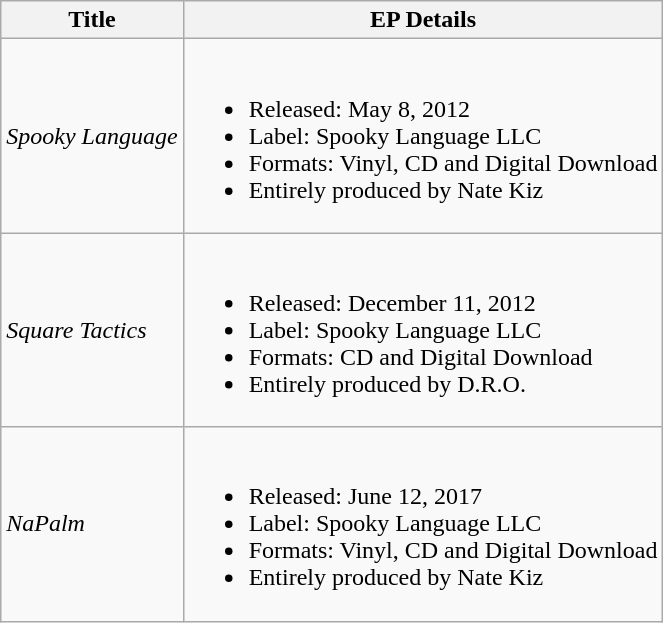<table class="wikitable">
<tr>
<th>Title</th>
<th>EP Details</th>
</tr>
<tr>
<td><em>Spooky Language</em></td>
<td><br><ul><li>Released: May 8, 2012</li><li>Label: Spooky Language LLC</li><li>Formats: Vinyl, CD and Digital Download</li><li>Entirely produced by Nate Kiz</li></ul></td>
</tr>
<tr>
<td><em>Square Tactics</em></td>
<td><br><ul><li>Released: December 11, 2012</li><li>Label: Spooky Language LLC</li><li>Formats: CD and Digital Download</li><li>Entirely produced by D.R.O.</li></ul></td>
</tr>
<tr>
<td><em>NaPalm</em></td>
<td><br><ul><li>Released: June 12, 2017</li><li>Label: Spooky Language LLC</li><li>Formats: Vinyl, CD and Digital Download</li><li>Entirely produced by Nate Kiz</li></ul></td>
</tr>
</table>
